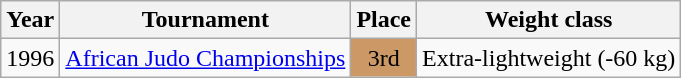<table class=wikitable>
<tr>
<th>Year</th>
<th>Tournament</th>
<th>Place</th>
<th>Weight class</th>
</tr>
<tr>
<td>1996</td>
<td><a href='#'>African Judo Championships</a></td>
<td bgcolor="cc9966" align="center">3rd</td>
<td>Extra-lightweight (-60 kg)</td>
</tr>
</table>
